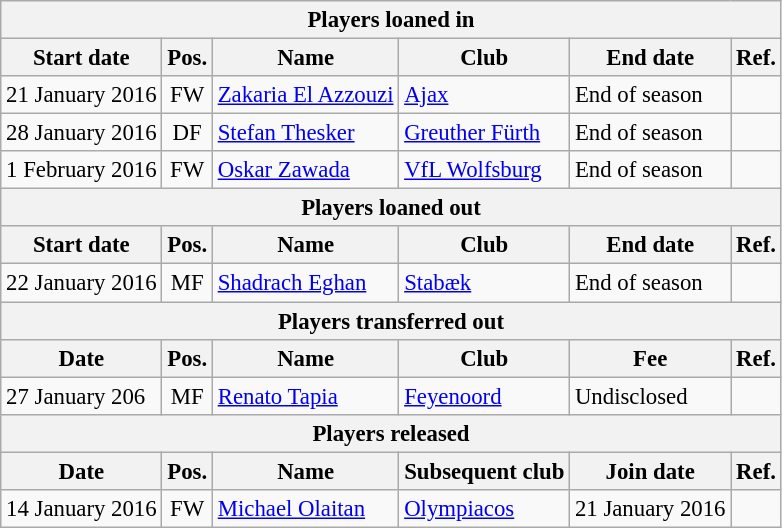<table class="wikitable" style="font-size:95%;">
<tr>
<th colspan="6">Players loaned in</th>
</tr>
<tr>
<th>Start date</th>
<th>Pos.</th>
<th>Name</th>
<th>Club</th>
<th>End date</th>
<th>Ref.</th>
</tr>
<tr>
<td>21 January 2016</td>
<td align="center">FW</td>
<td> <a href='#'>Zakaria El Azzouzi</a></td>
<td> <a href='#'>Ajax</a></td>
<td>End of season</td>
<td align="center"></td>
</tr>
<tr>
<td>28 January 2016</td>
<td align="center">DF</td>
<td> <a href='#'>Stefan Thesker</a></td>
<td> <a href='#'>Greuther Fürth</a></td>
<td>End of season</td>
<td align="center"></td>
</tr>
<tr>
<td>1 February 2016</td>
<td align="center">FW</td>
<td> <a href='#'>Oskar Zawada</a></td>
<td> <a href='#'>VfL Wolfsburg</a></td>
<td>End of season</td>
<td align="center"></td>
</tr>
<tr>
<th colspan="6">Players loaned out</th>
</tr>
<tr>
<th>Start date</th>
<th>Pos.</th>
<th>Name</th>
<th>Club</th>
<th>End date</th>
<th>Ref.</th>
</tr>
<tr>
<td>22  January 2016</td>
<td align="center">MF</td>
<td> <a href='#'>Shadrach Eghan</a></td>
<td> <a href='#'>Stabæk</a></td>
<td>End of season</td>
<td align="center"></td>
</tr>
<tr>
<th colspan="6">Players transferred out</th>
</tr>
<tr>
<th>Date</th>
<th>Pos.</th>
<th>Name</th>
<th>Club</th>
<th>Fee</th>
<th>Ref.</th>
</tr>
<tr>
<td>27 January 206</td>
<td align="center">MF</td>
<td> <a href='#'>Renato Tapia</a></td>
<td> <a href='#'>Feyenoord</a></td>
<td>Undisclosed</td>
<td align="center"></td>
</tr>
<tr>
<th colspan="6">Players released</th>
</tr>
<tr>
<th>Date</th>
<th>Pos.</th>
<th>Name</th>
<th>Subsequent club</th>
<th>Join date</th>
<th>Ref.</th>
</tr>
<tr>
<td>14 January 2016</td>
<td align="center">FW</td>
<td> <a href='#'>Michael Olaitan</a></td>
<td> <a href='#'>Olympiacos</a></td>
<td>21 January 2016</td>
<td align="center"></td>
</tr>
</table>
